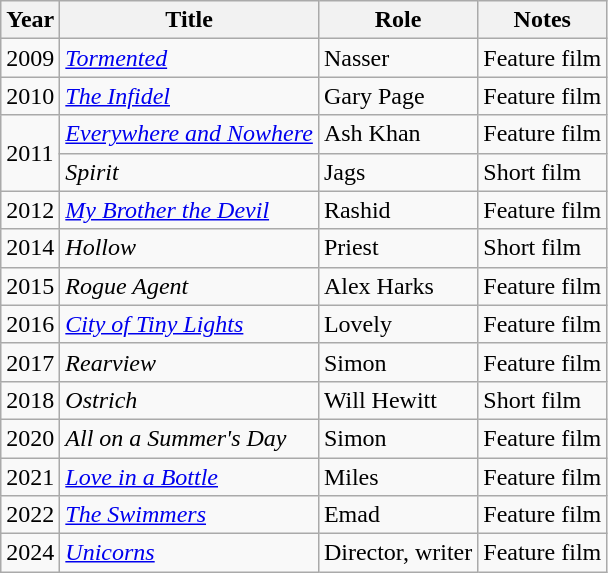<table class="wikitable">
<tr>
<th>Year</th>
<th>Title</th>
<th>Role</th>
<th>Notes</th>
</tr>
<tr>
<td>2009</td>
<td><em><a href='#'>Tormented</a></em></td>
<td>Nasser</td>
<td>Feature film</td>
</tr>
<tr>
<td>2010</td>
<td><em><a href='#'>The Infidel</a></em></td>
<td>Gary Page</td>
<td>Feature film</td>
</tr>
<tr>
<td rowspan="2">2011</td>
<td><em><a href='#'>Everywhere and Nowhere</a></em></td>
<td>Ash Khan</td>
<td>Feature film</td>
</tr>
<tr>
<td><em>Spirit</em></td>
<td>Jags</td>
<td>Short film</td>
</tr>
<tr>
<td>2012</td>
<td><em><a href='#'>My Brother the Devil</a></em></td>
<td>Rashid</td>
<td>Feature film</td>
</tr>
<tr>
<td>2014</td>
<td><em>Hollow</em></td>
<td>Priest</td>
<td>Short film</td>
</tr>
<tr>
<td>2015</td>
<td><em>Rogue Agent</em></td>
<td>Alex Harks</td>
<td>Feature film</td>
</tr>
<tr>
<td>2016</td>
<td><em><a href='#'>City of Tiny Lights</a></em></td>
<td>Lovely</td>
<td>Feature film</td>
</tr>
<tr>
<td>2017</td>
<td><em>Rearview</em></td>
<td>Simon</td>
<td>Feature film</td>
</tr>
<tr>
<td>2018</td>
<td><em>Ostrich</em></td>
<td>Will Hewitt</td>
<td>Short film</td>
</tr>
<tr>
<td>2020</td>
<td><em>All on a Summer's Day</em></td>
<td>Simon</td>
<td>Feature film</td>
</tr>
<tr>
<td>2021</td>
<td><em><a href='#'>Love in a Bottle</a></em></td>
<td>Miles</td>
<td>Feature film</td>
</tr>
<tr>
<td>2022</td>
<td><em><a href='#'>The Swimmers</a></em></td>
<td>Emad</td>
<td>Feature film</td>
</tr>
<tr>
<td>2024</td>
<td><em><a href='#'>Unicorns</a></em></td>
<td>Director, writer</td>
<td>Feature film</td>
</tr>
</table>
